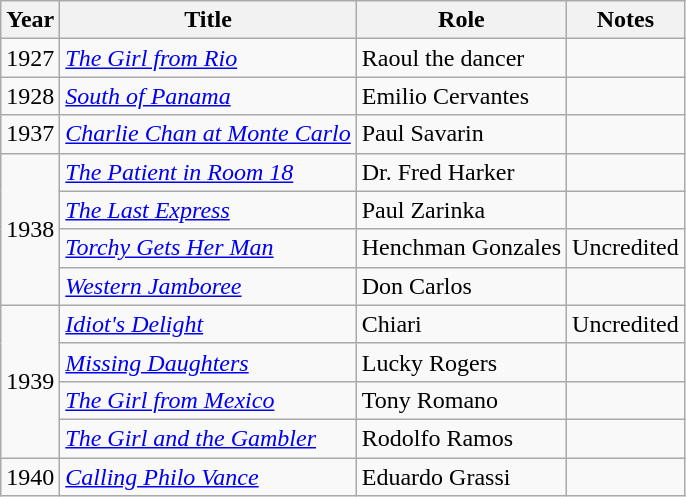<table class="wikitable">
<tr>
<th>Year</th>
<th>Title</th>
<th>Role</th>
<th>Notes</th>
</tr>
<tr>
<td>1927</td>
<td><em><a href='#'>The Girl from Rio</a></em></td>
<td>Raoul the dancer</td>
<td></td>
</tr>
<tr>
<td>1928</td>
<td><em><a href='#'>South of Panama</a></em></td>
<td>Emilio Cervantes</td>
<td></td>
</tr>
<tr>
<td>1937</td>
<td><em><a href='#'>Charlie Chan at Monte Carlo</a></em></td>
<td>Paul Savarin</td>
<td></td>
</tr>
<tr>
<td rowspan=4>1938</td>
<td><em><a href='#'>The Patient in Room 18</a></em></td>
<td>Dr. Fred Harker</td>
<td></td>
</tr>
<tr>
<td><em><a href='#'>The Last Express</a></em></td>
<td>Paul Zarinka</td>
<td></td>
</tr>
<tr>
<td><em><a href='#'>Torchy Gets Her Man</a></em></td>
<td>Henchman Gonzales</td>
<td>Uncredited</td>
</tr>
<tr>
<td><em><a href='#'>Western Jamboree</a></em></td>
<td>Don Carlos</td>
<td></td>
</tr>
<tr>
<td rowspan=4>1939</td>
<td><em><a href='#'>Idiot's Delight</a></em></td>
<td>Chiari</td>
<td>Uncredited</td>
</tr>
<tr>
<td><em><a href='#'>Missing Daughters</a></em></td>
<td>Lucky Rogers</td>
<td></td>
</tr>
<tr>
<td><em><a href='#'>The Girl from Mexico</a></em></td>
<td>Tony Romano</td>
<td></td>
</tr>
<tr>
<td><em><a href='#'>The Girl and the Gambler</a></em></td>
<td>Rodolfo Ramos</td>
<td></td>
</tr>
<tr>
<td>1940</td>
<td><em><a href='#'>Calling Philo Vance</a></em></td>
<td>Eduardo Grassi</td>
<td></td>
</tr>
</table>
